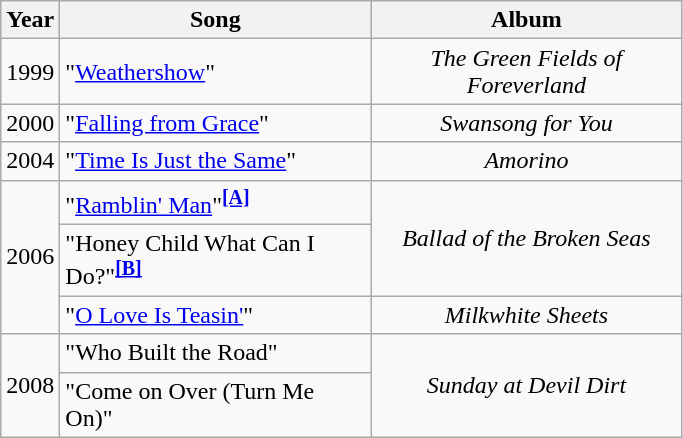<table class="wikitable">
<tr>
<th>Year</th>
<th style="width:200px;">Song</th>
<th style="width:200px;">Album</th>
</tr>
<tr>
<td>1999</td>
<td>"<a href='#'>Weathershow</a>"</td>
<td style="text-align:center;"><em>The Green Fields of Foreverland</em></td>
</tr>
<tr>
<td>2000</td>
<td>"<a href='#'>Falling from Grace</a>"</td>
<td style="text-align:center;"><em>Swansong for You</em></td>
</tr>
<tr>
<td>2004</td>
<td>"<a href='#'>Time Is Just the Same</a>"</td>
<td style="text-align:center;"><em>Amorino</em></td>
</tr>
<tr>
<td rowspan="3">2006</td>
<td>"<a href='#'>Ramblin' Man</a>"<sup><span></span><a href='#'><strong>[A]</strong></a></sup></td>
<td rowspan="2" style="text-align:center;"><em>Ballad of the Broken Seas</em></td>
</tr>
<tr>
<td>"Honey Child What Can I Do?"<sup><span></span><a href='#'><strong>[B]</strong></a></sup></td>
</tr>
<tr>
<td>"<a href='#'>O Love Is Teasin'</a>"</td>
<td style="text-align:center;"><em>Milkwhite Sheets</em></td>
</tr>
<tr>
<td rowspan="2">2008</td>
<td>"Who Built the Road"</td>
<td rowspan="2" style="text-align:center;"><em>Sunday at Devil Dirt</em></td>
</tr>
<tr>
<td>"Come on Over (Turn Me On)"</td>
</tr>
</table>
